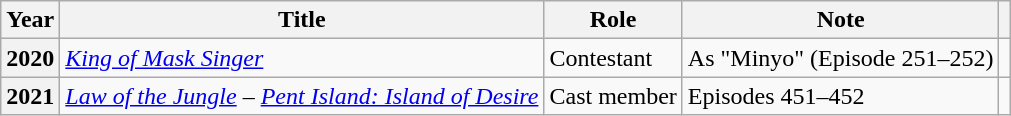<table class="wikitable plainrowheaders sortable">
<tr>
<th scope="col">Year</th>
<th scope="col">Title</th>
<th scope="col">Role</th>
<th scope="col">Note</th>
<th scope="col" class="unsortable"></th>
</tr>
<tr>
<th scope="row">2020</th>
<td><em><a href='#'>King of Mask Singer</a></em></td>
<td>Contestant</td>
<td>As "Minyo" (Episode 251–252)</td>
<td style="text-align:center"></td>
</tr>
<tr>
<th scope="row">2021</th>
<td><em><a href='#'>Law of the Jungle</a> – <a href='#'>Pent Island: Island of Desire</a></em></td>
<td>Cast member</td>
<td>Episodes 451–452</td>
<td style="text-align:center"></td>
</tr>
</table>
